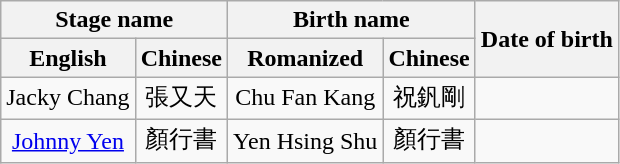<table class="wikitable">
<tr>
<th colspan="2" style="text-align:center;">Stage name</th>
<th colspan="2" style="text-align:center;">Birth name</th>
<th rowspan="2" style="text-align:center;">Date of birth  </th>
</tr>
<tr>
<th style="text-align:center;">English</th>
<th style="text-align:center;">Chinese</th>
<th style="text-align:center;">Romanized</th>
<th style="text-align:center;">Chinese</th>
</tr>
<tr>
<td style="text-align:center;">Jacky Chang</td>
<td style="text-align:center;">張又天</td>
<td style="text-align:center;">Chu Fan Kang</td>
<td style="text-align:center;">祝釩剛</td>
<td style="text-align:center;"></td>
</tr>
<tr>
<td style="text-align:center;"><a href='#'>Johnny Yen</a></td>
<td style="text-align:center;">顏行書</td>
<td style="text-align:center;">Yen Hsing Shu</td>
<td style="text-align:center;">顏行書</td>
<td style="text-align:center;"></td>
</tr>
</table>
